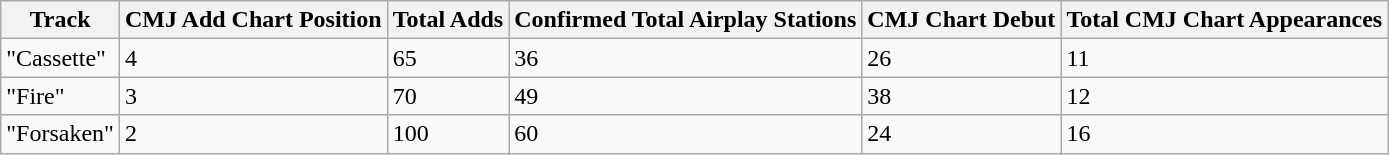<table class="wikitable sortable">
<tr>
<th>Track</th>
<th>CMJ Add Chart Position</th>
<th>Total Adds</th>
<th>Confirmed Total Airplay Stations</th>
<th>CMJ Chart Debut</th>
<th>Total CMJ Chart Appearances</th>
</tr>
<tr>
<td>"Cassette"</td>
<td>4</td>
<td>65</td>
<td>36</td>
<td>26</td>
<td>11</td>
</tr>
<tr>
<td>"Fire"</td>
<td>3</td>
<td>70</td>
<td>49</td>
<td>38</td>
<td>12</td>
</tr>
<tr>
<td>"Forsaken"</td>
<td>2</td>
<td>100</td>
<td>60</td>
<td>24</td>
<td>16</td>
</tr>
</table>
